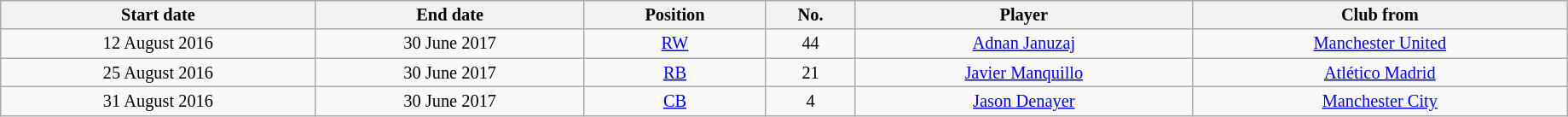<table class="wikitable sortable" style="width:97%; text-align:center; font-size:85%; text-align:centre">
<tr>
<th>Start date</th>
<th>End date</th>
<th>Position</th>
<th>No.</th>
<th>Player</th>
<th>Club from</th>
</tr>
<tr>
<td>12 August 2016</td>
<td>30 June 2017</td>
<td><a href='#'>RW</a></td>
<td>44</td>
<td> <a href='#'>Adnan Januzaj</a></td>
<td> <a href='#'>Manchester United</a></td>
</tr>
<tr>
<td>25 August 2016</td>
<td>30 June 2017</td>
<td><a href='#'>RB</a></td>
<td>21</td>
<td> <a href='#'>Javier Manquillo</a></td>
<td> <a href='#'>Atlético Madrid</a></td>
</tr>
<tr>
<td>31 August 2016</td>
<td>30 June 2017</td>
<td><a href='#'>CB</a></td>
<td>4</td>
<td> <a href='#'>Jason Denayer</a></td>
<td> <a href='#'>Manchester City</a></td>
</tr>
</table>
